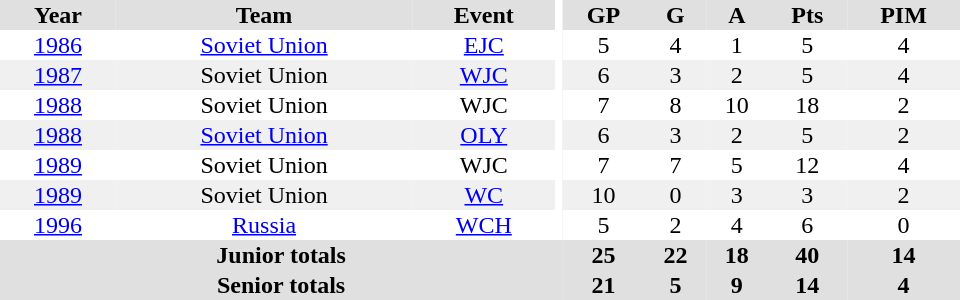<table border="0" cellpadding="1" cellspacing="0" ID="Table3" style="text-align:center; width:40em">
<tr bgcolor="#e0e0e0">
<th>Year</th>
<th>Team</th>
<th>Event</th>
<th rowspan="102" bgcolor="#ffffff"></th>
<th>GP</th>
<th>G</th>
<th>A</th>
<th>Pts</th>
<th>PIM</th>
</tr>
<tr>
<td><a href='#'>1986</a></td>
<td><a href='#'>Soviet Union</a></td>
<td><a href='#'>EJC</a></td>
<td>5</td>
<td>4</td>
<td>1</td>
<td>5</td>
<td>4</td>
</tr>
<tr bgcolor="#f0f0f0">
<td><a href='#'>1987</a></td>
<td>Soviet Union</td>
<td><a href='#'>WJC</a></td>
<td>6</td>
<td>3</td>
<td>2</td>
<td>5</td>
<td>4</td>
</tr>
<tr>
<td><a href='#'>1988</a></td>
<td>Soviet Union</td>
<td>WJC</td>
<td>7</td>
<td>8</td>
<td>10</td>
<td>18</td>
<td>2</td>
</tr>
<tr bgcolor="#f0f0f0">
<td><a href='#'>1988</a></td>
<td><a href='#'>Soviet Union</a></td>
<td><a href='#'>OLY</a></td>
<td>6</td>
<td>3</td>
<td>2</td>
<td>5</td>
<td>2</td>
</tr>
<tr>
<td><a href='#'>1989</a></td>
<td>Soviet Union</td>
<td>WJC</td>
<td>7</td>
<td>7</td>
<td>5</td>
<td>12</td>
<td>4</td>
</tr>
<tr bgcolor="#f0f0f0">
<td><a href='#'>1989</a></td>
<td>Soviet Union</td>
<td><a href='#'>WC</a></td>
<td>10</td>
<td>0</td>
<td>3</td>
<td>3</td>
<td>2</td>
</tr>
<tr>
<td><a href='#'>1996</a></td>
<td><a href='#'>Russia</a></td>
<td><a href='#'>WCH</a></td>
<td>5</td>
<td>2</td>
<td>4</td>
<td>6</td>
<td>0</td>
</tr>
<tr bgcolor="#e0e0e0">
<th colspan=4>Junior totals</th>
<th>25</th>
<th>22</th>
<th>18</th>
<th>40</th>
<th>14</th>
</tr>
<tr bgcolor="#e0e0e0">
<th colspan=4>Senior totals</th>
<th>21</th>
<th>5</th>
<th>9</th>
<th>14</th>
<th>4</th>
</tr>
</table>
